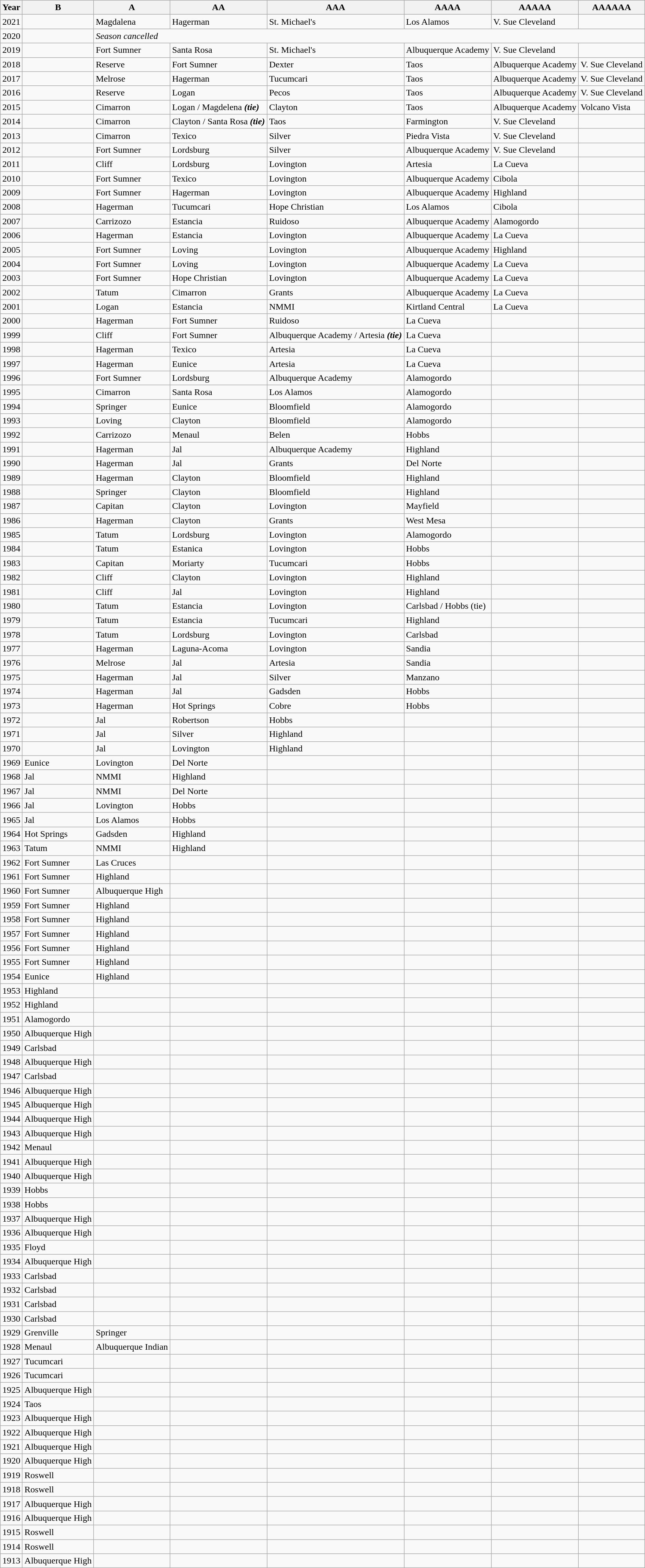<table class="wikitable">
<tr>
<th>Year</th>
<th>B</th>
<th>A</th>
<th>AA</th>
<th>AAA</th>
<th>AAAA</th>
<th>AAAAA</th>
<th>AAAAAA</th>
</tr>
<tr>
<td>2021</td>
<td></td>
<td>Magdalena</td>
<td>Hagerman</td>
<td>St. Michael's</td>
<td>Los Alamos</td>
<td>V. Sue Cleveland</td>
<td></td>
</tr>
<tr>
<td>2020</td>
<td></td>
<td colspan  = "6"><em>Season cancelled</em></td>
</tr>
<tr>
<td>2019</td>
<td></td>
<td>Fort Sumner</td>
<td>Santa Rosa</td>
<td>St. Michael's</td>
<td>Albuquerque Academy</td>
<td>V. Sue Cleveland</td>
<td></td>
</tr>
<tr>
<td>2018</td>
<td></td>
<td>Reserve</td>
<td>Fort Sumner</td>
<td>Dexter</td>
<td>Taos</td>
<td>Albuquerque Academy</td>
<td>V. Sue Cleveland</td>
</tr>
<tr>
<td>2017</td>
<td></td>
<td>Melrose</td>
<td>Hagerman</td>
<td>Tucumcari</td>
<td>Taos</td>
<td>Albuquerque Academy</td>
<td>V. Sue Cleveland</td>
</tr>
<tr>
<td>2016</td>
<td></td>
<td>Reserve</td>
<td>Logan</td>
<td>Pecos</td>
<td>Taos</td>
<td>Albuquerque Academy</td>
<td>V. Sue Cleveland</td>
</tr>
<tr>
<td>2015</td>
<td></td>
<td>Cimarron</td>
<td>Logan / Magdelena <strong><em>(tie)</em></strong></td>
<td>Clayton</td>
<td>Taos</td>
<td>Albuquerque Academy</td>
<td>Volcano Vista</td>
</tr>
<tr>
<td>2014</td>
<td></td>
<td>Cimarron</td>
<td>Clayton / Santa Rosa <strong><em>(tie)</em></strong></td>
<td>Taos</td>
<td>Farmington</td>
<td>V. Sue Cleveland</td>
<td></td>
</tr>
<tr>
<td>2013</td>
<td></td>
<td>Cimarron</td>
<td>Texico</td>
<td>Silver</td>
<td>Piedra Vista</td>
<td>V. Sue Cleveland</td>
<td></td>
</tr>
<tr>
<td>2012</td>
<td></td>
<td>Fort Sumner</td>
<td>Lordsburg</td>
<td>Silver</td>
<td>Albuquerque Academy</td>
<td>V. Sue Cleveland</td>
<td></td>
</tr>
<tr>
<td>2011</td>
<td></td>
<td>Cliff</td>
<td>Lordsburg</td>
<td>Lovington</td>
<td>Artesia</td>
<td>La Cueva</td>
<td></td>
</tr>
<tr>
<td>2010</td>
<td></td>
<td>Fort Sumner</td>
<td>Texico</td>
<td>Lovington</td>
<td>Albuquerque Academy</td>
<td>Cibola</td>
<td></td>
</tr>
<tr>
<td>2009</td>
<td></td>
<td>Fort Sumner</td>
<td>Hagerman</td>
<td>Lovington</td>
<td>Albuquerque Academy</td>
<td>Highland</td>
<td></td>
</tr>
<tr>
<td>2008</td>
<td></td>
<td>Hagerman</td>
<td>Tucumcari</td>
<td>Hope Christian</td>
<td>Los Alamos</td>
<td>Cibola</td>
<td></td>
</tr>
<tr>
<td>2007</td>
<td></td>
<td>Carrizozo</td>
<td>Estancia</td>
<td>Ruidoso</td>
<td>Albuquerque Academy</td>
<td>Alamogordo</td>
<td></td>
</tr>
<tr>
<td>2006</td>
<td></td>
<td>Hagerman</td>
<td>Estancia</td>
<td>Lovington</td>
<td>Albuquerque Academy</td>
<td>La Cueva</td>
<td></td>
</tr>
<tr>
<td>2005</td>
<td></td>
<td>Fort Sumner</td>
<td>Loving</td>
<td>Lovington</td>
<td>Albuquerque Academy</td>
<td>Highland</td>
<td></td>
</tr>
<tr>
<td>2004</td>
<td></td>
<td>Fort Sumner</td>
<td>Loving</td>
<td>Lovington</td>
<td>Albuquerque Academy</td>
<td>La Cueva</td>
<td></td>
</tr>
<tr>
<td>2003</td>
<td></td>
<td>Fort Sumner</td>
<td>Hope Christian</td>
<td>Lovington</td>
<td>Albuquerque Academy</td>
<td>La Cueva</td>
<td></td>
</tr>
<tr>
<td>2002</td>
<td></td>
<td>Tatum</td>
<td>Cimarron</td>
<td>Grants</td>
<td>Albuquerque Academy</td>
<td>La Cueva</td>
<td></td>
</tr>
<tr>
<td>2001</td>
<td></td>
<td>Logan</td>
<td>Estancia</td>
<td>NMMI</td>
<td>Kirtland Central</td>
<td>La Cueva</td>
<td></td>
</tr>
<tr>
<td>2000</td>
<td></td>
<td>Hagerman</td>
<td>Fort Sumner</td>
<td>Ruidoso</td>
<td>La Cueva</td>
<td></td>
<td></td>
</tr>
<tr>
<td>1999</td>
<td></td>
<td>Cliff</td>
<td>Fort Sumner</td>
<td>Albuquerque Academy / Artesia <strong><em>(tie<strong>)<em></td>
<td>La Cueva</td>
<td></td>
<td></td>
</tr>
<tr>
<td>1998</td>
<td></td>
<td>Hagerman</td>
<td>Texico</td>
<td>Artesia</td>
<td>La Cueva</td>
<td></td>
<td></td>
</tr>
<tr>
<td>1997</td>
<td></td>
<td>Hagerman</td>
<td>Eunice</td>
<td>Artesia</td>
<td>La Cueva</td>
<td></td>
<td></td>
</tr>
<tr>
<td>1996</td>
<td></td>
<td>Fort Sumner</td>
<td>Lordsburg</td>
<td>Albuquerque Academy</td>
<td>Alamogordo</td>
<td></td>
<td></td>
</tr>
<tr>
<td>1995</td>
<td></td>
<td>Cimarron</td>
<td>Santa Rosa</td>
<td>Los Alamos</td>
<td>Alamogordo</td>
<td></td>
<td></td>
</tr>
<tr>
<td>1994</td>
<td></td>
<td>Springer</td>
<td>Eunice</td>
<td>Bloomfield</td>
<td>Alamogordo</td>
<td></td>
<td></td>
</tr>
<tr>
<td>1993</td>
<td></td>
<td>Loving</td>
<td>Clayton</td>
<td>Bloomfield</td>
<td>Alamogordo</td>
<td></td>
<td></td>
</tr>
<tr>
<td>1992</td>
<td></td>
<td>Carrizozo</td>
<td>Menaul</td>
<td>Belen</td>
<td>Hobbs</td>
<td></td>
<td></td>
</tr>
<tr>
<td>1991</td>
<td></td>
<td>Hagerman</td>
<td>Jal</td>
<td>Albuquerque Academy</td>
<td>Highland</td>
<td></td>
<td></td>
</tr>
<tr>
<td>1990</td>
<td></td>
<td>Hagerman</td>
<td>Jal</td>
<td>Grants</td>
<td>Del Norte</td>
<td></td>
<td></td>
</tr>
<tr>
<td>1989</td>
<td></td>
<td>Hagerman</td>
<td>Clayton</td>
<td>Bloomfield</td>
<td>Highland</td>
<td></td>
<td></td>
</tr>
<tr>
<td>1988</td>
<td></td>
<td>Springer</td>
<td>Clayton</td>
<td>Bloomfield</td>
<td>Highland</td>
<td></td>
<td></td>
</tr>
<tr>
<td>1987</td>
<td></td>
<td>Capitan</td>
<td>Clayton</td>
<td>Lovington</td>
<td>Mayfield</td>
<td></td>
<td></td>
</tr>
<tr>
<td>1986</td>
<td></td>
<td>Hagerman</td>
<td>Clayton</td>
<td>Grants</td>
<td>West Mesa</td>
<td></td>
<td></td>
</tr>
<tr>
<td>1985</td>
<td></td>
<td>Tatum</td>
<td>Lordsburg</td>
<td>Lovington</td>
<td>Alamogordo</td>
<td></td>
<td></td>
</tr>
<tr>
<td>1984</td>
<td></td>
<td>Tatum</td>
<td>Estanica</td>
<td>Lovington</td>
<td>Hobbs</td>
<td></td>
<td></td>
</tr>
<tr>
<td>1983</td>
<td></td>
<td>Capitan</td>
<td>Moriarty</td>
<td>Tucumcari</td>
<td>Hobbs</td>
<td></td>
<td></td>
</tr>
<tr>
<td>1982</td>
<td></td>
<td>Cliff</td>
<td>Clayton</td>
<td>Lovington</td>
<td>Highland</td>
<td></td>
<td></td>
</tr>
<tr>
<td>1981</td>
<td></td>
<td>Cliff</td>
<td>Jal</td>
<td>Lovington</td>
<td>Highland</td>
<td></td>
<td></td>
</tr>
<tr>
<td>1980</td>
<td></td>
<td>Tatum</td>
<td>Estancia</td>
<td>Lovington</td>
<td>Carlsbad / Hobbs </em></strong>(tie)<strong><em></td>
<td></td>
<td></td>
</tr>
<tr>
<td>1979</td>
<td></td>
<td>Tatum</td>
<td>Estancia</td>
<td>Tucumcari</td>
<td>Highland</td>
<td></td>
<td></td>
</tr>
<tr>
<td>1978</td>
<td></td>
<td>Tatum</td>
<td>Lordsburg</td>
<td>Lovington</td>
<td>Carlsbad</td>
<td></td>
<td></td>
</tr>
<tr>
<td>1977</td>
<td></td>
<td>Hagerman</td>
<td>Laguna-Acoma</td>
<td>Lovington</td>
<td>Sandia</td>
<td></td>
<td></td>
</tr>
<tr>
<td>1976</td>
<td></td>
<td>Melrose</td>
<td>Jal</td>
<td>Artesia</td>
<td>Sandia</td>
<td></td>
<td></td>
</tr>
<tr>
<td>1975</td>
<td></td>
<td>Hagerman</td>
<td>Jal</td>
<td>Silver</td>
<td>Manzano</td>
<td></td>
<td></td>
</tr>
<tr>
<td>1974</td>
<td></td>
<td>Hagerman</td>
<td>Jal</td>
<td>Gadsden</td>
<td>Hobbs</td>
<td></td>
<td></td>
</tr>
<tr>
<td>1973</td>
<td></td>
<td>Hagerman</td>
<td>Hot Springs</td>
<td>Cobre</td>
<td>Hobbs</td>
<td></td>
<td></td>
</tr>
<tr>
<td>1972</td>
<td></td>
<td>Jal</td>
<td>Robertson</td>
<td>Hobbs</td>
<td></td>
<td></td>
<td></td>
</tr>
<tr>
<td>1971</td>
<td></td>
<td>Jal</td>
<td>Silver</td>
<td>Highland</td>
<td></td>
<td></td>
<td></td>
</tr>
<tr>
<td>1970</td>
<td></td>
<td>Jal</td>
<td>Lovington</td>
<td>Highland</td>
<td></td>
<td></td>
<td></td>
</tr>
<tr>
<td>1969</td>
<td>Eunice</td>
<td>Lovington</td>
<td>Del Norte</td>
<td></td>
<td></td>
<td></td>
<td></td>
</tr>
<tr>
<td>1968</td>
<td>Jal</td>
<td>NMMI</td>
<td>Highland</td>
<td></td>
<td></td>
<td></td>
<td></td>
</tr>
<tr>
<td>1967</td>
<td>Jal</td>
<td>NMMI</td>
<td>Del Norte</td>
<td></td>
<td></td>
<td></td>
<td></td>
</tr>
<tr>
<td>1966</td>
<td>Jal</td>
<td>Lovington</td>
<td>Hobbs</td>
<td></td>
<td></td>
<td></td>
<td></td>
</tr>
<tr>
<td>1965</td>
<td>Jal</td>
<td>Los Alamos</td>
<td>Hobbs</td>
<td></td>
<td></td>
<td></td>
<td></td>
</tr>
<tr>
<td>1964</td>
<td>Hot Springs</td>
<td>Gadsden</td>
<td>Highland</td>
<td></td>
<td></td>
<td></td>
<td></td>
</tr>
<tr>
<td>1963</td>
<td>Tatum</td>
<td>NMMI</td>
<td>Highland</td>
<td></td>
<td></td>
<td></td>
<td></td>
</tr>
<tr>
<td>1962</td>
<td>Fort Sumner</td>
<td>Las Cruces</td>
<td></td>
<td></td>
<td></td>
<td></td>
<td></td>
</tr>
<tr>
<td>1961</td>
<td>Fort Sumner</td>
<td>Highland</td>
<td></td>
<td></td>
<td></td>
<td></td>
<td></td>
</tr>
<tr>
<td>1960</td>
<td>Fort Sumner</td>
<td>Albuquerque High</td>
<td></td>
<td></td>
<td></td>
<td></td>
<td></td>
</tr>
<tr>
<td>1959</td>
<td>Fort Sumner</td>
<td>Highland</td>
<td></td>
<td></td>
<td></td>
<td></td>
<td></td>
</tr>
<tr>
<td>1958</td>
<td>Fort Sumner</td>
<td>Highland</td>
<td></td>
<td></td>
<td></td>
<td></td>
<td></td>
</tr>
<tr>
<td>1957</td>
<td>Fort Sumner</td>
<td>Highland</td>
<td></td>
<td></td>
<td></td>
<td></td>
<td></td>
</tr>
<tr>
<td>1956</td>
<td>Fort Sumner</td>
<td>Highland</td>
<td></td>
<td></td>
<td></td>
<td></td>
<td></td>
</tr>
<tr>
<td>1955</td>
<td>Fort Sumner</td>
<td>Highland</td>
<td></td>
<td></td>
<td></td>
<td></td>
<td></td>
</tr>
<tr>
<td>1954</td>
<td>Eunice</td>
<td>Highland</td>
<td></td>
<td></td>
<td></td>
<td></td>
<td></td>
</tr>
<tr>
<td>1953</td>
<td>Highland</td>
<td></td>
<td></td>
<td></td>
<td></td>
<td></td>
<td></td>
</tr>
<tr>
<td>1952</td>
<td>Highland</td>
<td></td>
<td></td>
<td></td>
<td></td>
<td></td>
<td></td>
</tr>
<tr>
<td>1951</td>
<td>Alamogordo</td>
<td></td>
<td></td>
<td></td>
<td></td>
<td></td>
<td></td>
</tr>
<tr>
<td>1950</td>
<td>Albuquerque High</td>
<td></td>
<td></td>
<td></td>
<td></td>
<td></td>
<td></td>
</tr>
<tr>
<td>1949</td>
<td>Carlsbad</td>
<td></td>
<td></td>
<td></td>
<td></td>
<td></td>
<td></td>
</tr>
<tr>
<td>1948</td>
<td>Albuquerque High</td>
<td></td>
<td></td>
<td></td>
<td></td>
<td></td>
<td></td>
</tr>
<tr>
<td>1947</td>
<td>Carlsbad</td>
<td></td>
<td></td>
<td></td>
<td></td>
<td></td>
<td></td>
</tr>
<tr>
<td>1946</td>
<td>Albuquerque High</td>
<td></td>
<td></td>
<td></td>
<td></td>
<td></td>
<td></td>
</tr>
<tr>
<td>1945</td>
<td>Albuquerque High</td>
<td></td>
<td></td>
<td></td>
<td></td>
<td></td>
<td></td>
</tr>
<tr>
<td>1944</td>
<td>Albuquerque High</td>
<td></td>
<td></td>
<td></td>
<td></td>
<td></td>
<td></td>
</tr>
<tr>
<td>1943</td>
<td>Albuquerque High</td>
<td></td>
<td></td>
<td></td>
<td></td>
<td></td>
<td></td>
</tr>
<tr>
<td>1942</td>
<td>Menaul</td>
<td></td>
<td></td>
<td></td>
<td></td>
<td></td>
<td></td>
</tr>
<tr>
<td>1941</td>
<td>Albuquerque High</td>
<td></td>
<td></td>
<td></td>
<td></td>
<td></td>
<td></td>
</tr>
<tr>
<td>1940</td>
<td>Albuquerque High</td>
<td></td>
<td></td>
<td></td>
<td></td>
<td></td>
<td></td>
</tr>
<tr>
<td>1939</td>
<td>Hobbs</td>
<td></td>
<td></td>
<td></td>
<td></td>
<td></td>
<td></td>
</tr>
<tr>
<td>1938</td>
<td>Hobbs</td>
<td></td>
<td></td>
<td></td>
<td></td>
<td></td>
<td></td>
</tr>
<tr>
<td>1937</td>
<td>Albuquerque High</td>
<td></td>
<td></td>
<td></td>
<td></td>
<td></td>
<td></td>
</tr>
<tr>
<td>1936</td>
<td>Albuquerque High</td>
<td></td>
<td></td>
<td></td>
<td></td>
<td></td>
<td></td>
</tr>
<tr>
<td>1935</td>
<td>Floyd</td>
<td></td>
<td></td>
<td></td>
<td></td>
<td></td>
<td></td>
</tr>
<tr>
<td>1934</td>
<td>Albuquerque High</td>
<td></td>
<td></td>
<td></td>
<td></td>
<td></td>
<td></td>
</tr>
<tr>
<td>1933</td>
<td>Carlsbad</td>
<td></td>
<td></td>
<td></td>
<td></td>
<td></td>
<td></td>
</tr>
<tr>
<td>1932</td>
<td>Carlsbad</td>
<td></td>
<td></td>
<td></td>
<td></td>
<td></td>
<td></td>
</tr>
<tr>
<td>1931</td>
<td>Carlsbad</td>
<td></td>
<td></td>
<td></td>
<td></td>
<td></td>
<td></td>
</tr>
<tr>
<td>1930</td>
<td>Carlsbad</td>
<td></td>
<td></td>
<td></td>
<td></td>
<td></td>
<td></td>
</tr>
<tr>
<td>1929</td>
<td>Grenville</td>
<td>Springer</td>
<td></td>
<td></td>
<td></td>
<td></td>
<td></td>
</tr>
<tr>
<td>1928</td>
<td>Menaul</td>
<td>Albuquerque Indian</td>
<td></td>
<td></td>
<td></td>
<td></td>
<td></td>
</tr>
<tr>
<td>1927</td>
<td>Tucumcari</td>
<td></td>
<td></td>
<td></td>
<td></td>
<td></td>
<td></td>
</tr>
<tr>
<td>1926</td>
<td>Tucumcari</td>
<td></td>
<td></td>
<td></td>
<td></td>
<td></td>
<td></td>
</tr>
<tr>
<td>1925</td>
<td>Albuquerque High</td>
<td></td>
<td></td>
<td></td>
<td></td>
<td></td>
<td></td>
</tr>
<tr>
<td>1924</td>
<td>Taos</td>
<td></td>
<td></td>
<td></td>
<td></td>
<td></td>
<td></td>
</tr>
<tr>
<td>1923</td>
<td>Albuquerque High</td>
<td></td>
<td></td>
<td></td>
<td></td>
<td></td>
<td></td>
</tr>
<tr>
<td>1922</td>
<td>Albuquerque High</td>
<td></td>
<td></td>
<td></td>
<td></td>
<td></td>
<td></td>
</tr>
<tr>
<td>1921</td>
<td>Albuquerque High</td>
<td></td>
<td></td>
<td></td>
<td></td>
<td></td>
<td></td>
</tr>
<tr>
<td>1920</td>
<td>Albuquerque High</td>
<td></td>
<td></td>
<td></td>
<td></td>
<td></td>
<td></td>
</tr>
<tr>
<td>1919</td>
<td>Roswell</td>
<td></td>
<td></td>
<td></td>
<td></td>
<td></td>
<td></td>
</tr>
<tr>
<td>1918</td>
<td>Roswell</td>
<td></td>
<td></td>
<td></td>
<td></td>
<td></td>
<td></td>
</tr>
<tr>
<td>1917</td>
<td>Albuquerque High</td>
<td></td>
<td></td>
<td></td>
<td></td>
<td></td>
<td></td>
</tr>
<tr>
<td>1916</td>
<td>Albuquerque High</td>
<td></td>
<td></td>
<td></td>
<td></td>
<td></td>
<td></td>
</tr>
<tr>
<td>1915</td>
<td>Roswell</td>
<td></td>
<td></td>
<td></td>
<td></td>
<td></td>
<td></td>
</tr>
<tr>
<td>1914</td>
<td>Roswell</td>
<td></td>
<td></td>
<td></td>
<td></td>
<td></td>
<td></td>
</tr>
<tr>
<td>1913</td>
<td>Albuquerque High</td>
<td></td>
<td></td>
<td></td>
<td></td>
<td></td>
<td></td>
</tr>
</table>
